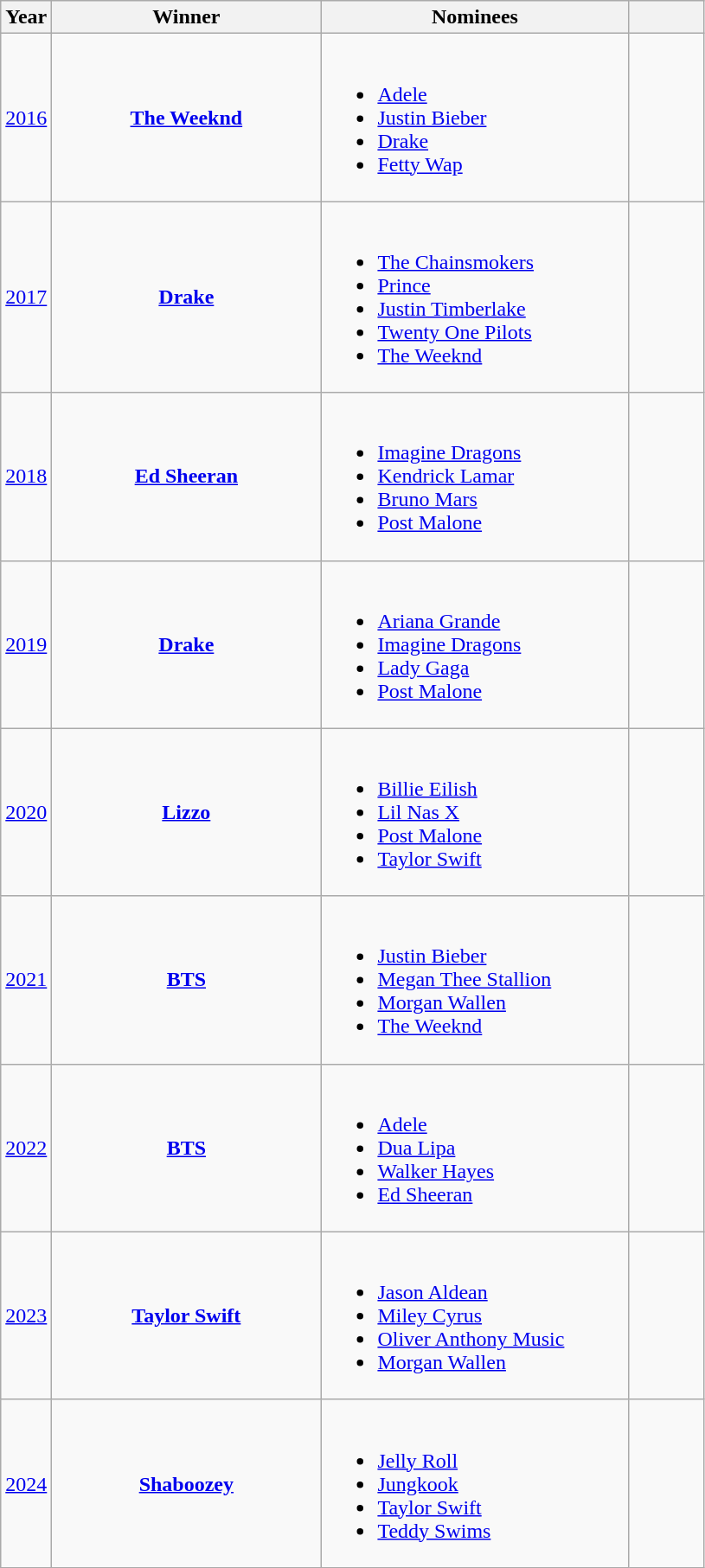<table class="wikitable">
<tr>
<th>Year</th>
<th scope="col" style="width: 200px;">Winner</th>
<th scope="col" style="width: 230px;">Nominees</th>
<th scope="col" style="width: 50px;"></th>
</tr>
<tr>
<td><a href='#'>2016</a></td>
<td style="text-align:center;"><strong><a href='#'>The Weeknd</a></strong></td>
<td><br><ul><li><a href='#'>Adele</a></li><li><a href='#'>Justin Bieber</a></li><li><a href='#'>Drake</a></li><li><a href='#'>Fetty Wap</a></li></ul></td>
<td style="text-align:center;"></td>
</tr>
<tr>
<td><a href='#'>2017</a></td>
<td style="text-align:center;"><strong><a href='#'>Drake</a></strong></td>
<td><br><ul><li><a href='#'>The Chainsmokers</a></li><li><a href='#'>Prince</a></li><li><a href='#'>Justin Timberlake</a></li><li><a href='#'>Twenty One Pilots</a></li><li><a href='#'>The Weeknd</a></li></ul></td>
<td style="text-align:center;"></td>
</tr>
<tr>
<td><a href='#'>2018</a></td>
<td style="text-align:center;"><strong><a href='#'>Ed Sheeran</a></strong></td>
<td><br><ul><li><a href='#'>Imagine Dragons</a></li><li><a href='#'>Kendrick Lamar</a></li><li><a href='#'>Bruno Mars</a></li><li><a href='#'>Post Malone</a></li></ul></td>
<td style="text-align:center;"></td>
</tr>
<tr>
<td><a href='#'>2019</a></td>
<td style="text-align:center;"><strong><a href='#'>Drake</a></strong></td>
<td><br><ul><li><a href='#'>Ariana Grande</a></li><li><a href='#'>Imagine Dragons</a></li><li><a href='#'>Lady Gaga</a></li><li><a href='#'>Post Malone</a></li></ul></td>
<td style="text-align:center;"></td>
</tr>
<tr>
<td><a href='#'>2020</a></td>
<td style="text-align:center;"><strong><a href='#'>Lizzo</a></strong></td>
<td><br><ul><li><a href='#'>Billie Eilish</a></li><li><a href='#'>Lil Nas X</a></li><li><a href='#'>Post Malone</a></li><li><a href='#'>Taylor Swift</a></li></ul></td>
<td style="text-align:center;"></td>
</tr>
<tr>
<td><a href='#'>2021</a></td>
<td style="text-align:center;"><strong><a href='#'>BTS</a></strong></td>
<td><br><ul><li><a href='#'>Justin Bieber</a></li><li><a href='#'>Megan Thee Stallion</a></li><li><a href='#'>Morgan Wallen</a></li><li><a href='#'>The Weeknd</a></li></ul></td>
<td style="text-align:center;"></td>
</tr>
<tr>
<td><a href='#'>2022</a></td>
<td style="text-align:center;"><strong><a href='#'>BTS</a></strong></td>
<td><br><ul><li><a href='#'>Adele</a></li><li><a href='#'>Dua Lipa</a></li><li><a href='#'>Walker Hayes</a></li><li><a href='#'>Ed Sheeran</a></li></ul></td>
<td style="text-align:center;"></td>
</tr>
<tr>
<td><a href='#'>2023</a></td>
<td style="text-align:center;"><strong><a href='#'>Taylor Swift</a></strong></td>
<td><br><ul><li><a href='#'>Jason Aldean</a></li><li><a href='#'>Miley Cyrus</a></li><li><a href='#'>Oliver Anthony Music</a></li><li><a href='#'>Morgan Wallen</a></li></ul></td>
<td style="text-align:center;"></td>
</tr>
<tr>
<td><a href='#'>2024</a></td>
<td style="text-align:center;"><strong><a href='#'>Shaboozey</a></strong></td>
<td><br><ul><li><a href='#'>Jelly Roll</a></li><li><a href='#'>Jungkook</a></li><li><a href='#'>Taylor Swift</a></li><li><a href='#'>Teddy Swims</a></li></ul></td>
<td style="text-align:center;"></td>
</tr>
</table>
